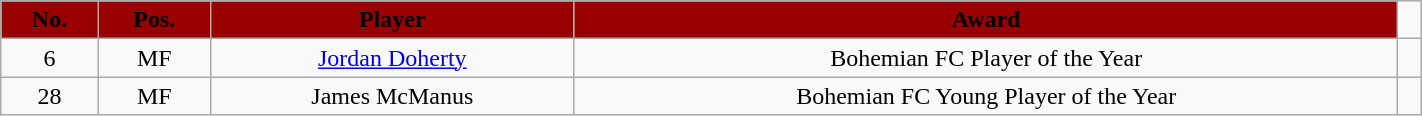<table class="wikitable" style="text-align:center;width:75%;">
<tr>
<th style=background:#990000;color:#000000>No.</th>
<th style=background:#990000;color:#000000>Pos.</th>
<th style=background:#990000;color:#000000>Player</th>
<th style=background:#990000;color:#000000>Award</th>
</tr>
<tr>
<td>6</td>
<td>MF</td>
<td><a href='#'>Jordan Doherty</a></td>
<td>Bohemian FC Player of the Year</td>
<td></td>
</tr>
<tr>
<td>28</td>
<td>MF</td>
<td>James McManus</td>
<td>Bohemian FC Young Player of the Year</td>
<td></td>
</tr>
</table>
